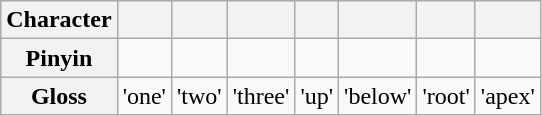<table class="wikitable" style="text-align:center;vertical-align:middle">
<tr>
<th scope="row">Character</th>
<th scope="col"></th>
<th scope="col"></th>
<th scope="col"></th>
<th scope="col"></th>
<th scope="col"></th>
<th scope="col"></th>
<th scope="col"></th>
</tr>
<tr>
<th scope="row">Pinyin</th>
<td></td>
<td></td>
<td></td>
<td></td>
<td></td>
<td></td>
<td></td>
</tr>
<tr>
<th scope="row">Gloss</th>
<td>'one'</td>
<td>'two'</td>
<td>'three'</td>
<td>'up'</td>
<td>'below'</td>
<td>'root'</td>
<td>'apex'</td>
</tr>
</table>
